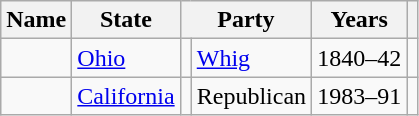<table class="wikitable sortable">
<tr>
<th>Name</th>
<th>State</th>
<th colspan="2">Party</th>
<th>Years</th>
<th class="unsortable"></th>
</tr>
<tr>
<td><em></em></td>
<td><a href='#'>Ohio</a></td>
<td></td>
<td><a href='#'>Whig</a></td>
<td>1840–42</td>
<td></td>
</tr>
<tr>
<td></td>
<td><a href='#'>California</a></td>
<td></td>
<td>Republican</td>
<td>1983–91</td>
<td></td>
</tr>
</table>
